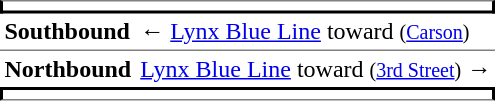<table border=0 cellspacing=0 cellpadding=3>
<tr>
<td style="border-top:solid 1px gray;border-right:solid 2px black;border-left:solid 2px black;border-bottom:solid 2px black;text-align:center;" colspan=2></td>
</tr>
<tr>
<td style="border-bottom:solid 1px gray;"><span><strong>Southbound</strong></span></td>
<td style="border-bottom:solid 1px gray;">← <a href='#'>Lynx Blue Line</a> toward  <small>(<a href='#'>Carson</a>)</small></td>
</tr>
<tr>
<td style="border-bottom:solid 0px gray;"><span><strong>Northbound</strong></span></td>
<td style="border-bottom:solid 0px gray;"><a href='#'>Lynx Blue Line</a> toward  <small>(<a href='#'>3rd Street</a>)</small> →</td>
</tr>
<tr>
<td style="border-top:solid 2px black;border-right:solid 2px black;border-left:solid 2px black;border-bottom:solid 1px gray;text-align:center;" colspan=2></td>
</tr>
</table>
